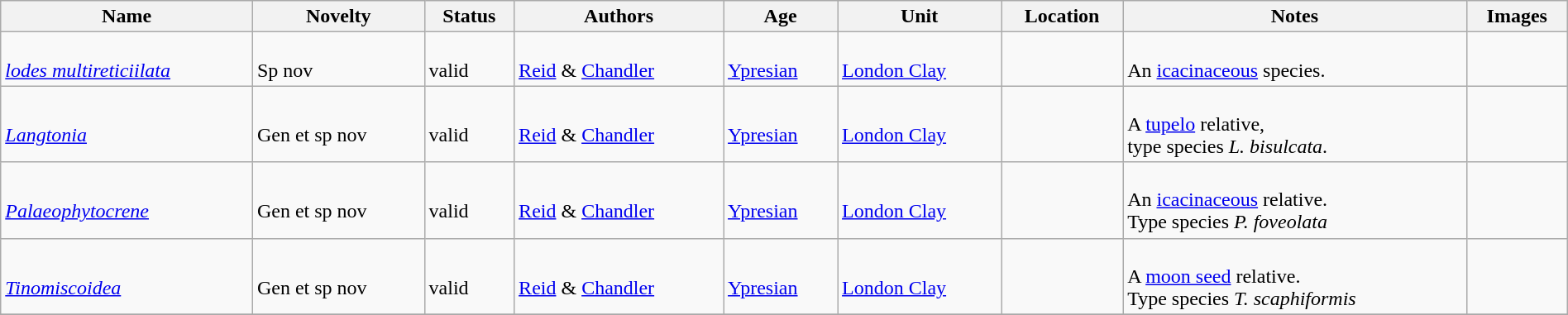<table class="wikitable sortable" align="center" width="100%">
<tr>
<th>Name</th>
<th>Novelty</th>
<th>Status</th>
<th>Authors</th>
<th>Age</th>
<th>Unit</th>
<th>Location</th>
<th>Notes</th>
<th>Images</th>
</tr>
<tr>
<td><br><em><a href='#'>lodes multireticiilata</a></em></td>
<td><br>Sp nov</td>
<td><br>valid</td>
<td><br><a href='#'>Reid</a> & <a href='#'>Chandler</a></td>
<td><br><a href='#'>Ypresian</a></td>
<td><br><a href='#'>London Clay</a></td>
<td><br><br></td>
<td><br>An <a href='#'>icacinaceous</a> species.</td>
<td></td>
</tr>
<tr>
<td><br><em><a href='#'>Langtonia</a></em></td>
<td><br>Gen et sp nov</td>
<td><br>valid</td>
<td><br><a href='#'>Reid</a> & <a href='#'>Chandler</a></td>
<td><br><a href='#'>Ypresian</a></td>
<td><br><a href='#'>London Clay</a></td>
<td><br><br></td>
<td><br>A <a href='#'>tupelo</a> relative,<br> type species <em>L. bisulcata</em>.</td>
<td></td>
</tr>
<tr>
<td><br><em><a href='#'>Palaeophytocrene</a></em></td>
<td><br>Gen et sp nov</td>
<td><br>valid</td>
<td><br><a href='#'>Reid</a> & <a href='#'>Chandler</a></td>
<td><br><a href='#'>Ypresian</a></td>
<td><br><a href='#'>London Clay</a></td>
<td><br><br></td>
<td><br>An <a href='#'>icacinaceous</a> relative.<br> Type species <em>P. foveolata</em></td>
<td></td>
</tr>
<tr>
<td><br><em><a href='#'>Tinomiscoidea</a></em></td>
<td><br>Gen et sp nov</td>
<td><br>valid</td>
<td><br><a href='#'>Reid</a> & <a href='#'>Chandler</a></td>
<td><br><a href='#'>Ypresian</a></td>
<td><br><a href='#'>London Clay</a></td>
<td><br><br></td>
<td><br>A <a href='#'>moon seed</a> relative.<br> Type species <em>T. scaphiformis</em></td>
<td></td>
</tr>
<tr>
</tr>
</table>
